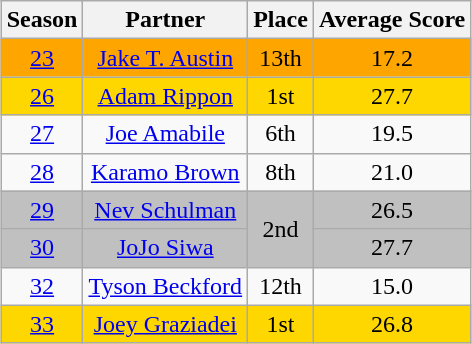<table class="wikitable" style="margin:auto; text-align:center;">
<tr>
<th>Season</th>
<th>Partner</th>
<th>Place</th>
<th>Average Score</th>
</tr>
<tr style="background:orange;">
<td><a href='#'>23</a></td>
<td><a href='#'>Jake T. Austin</a></td>
<td>13th</td>
<td>17.2</td>
</tr>
<tr style="background:gold;">
<td><a href='#'>26</a></td>
<td><a href='#'>Adam Rippon</a></td>
<td>1st</td>
<td>27.7</td>
</tr>
<tr>
<td><a href='#'>27</a></td>
<td><a href='#'>Joe Amabile</a></td>
<td>6th</td>
<td>19.5</td>
</tr>
<tr>
<td><a href='#'>28</a></td>
<td><a href='#'>Karamo Brown</a></td>
<td>8th</td>
<td>21.0</td>
</tr>
<tr bgcolor="silver">
<td><a href='#'>29</a></td>
<td><a href='#'>Nev Schulman</a></td>
<td rowspan="2">2nd</td>
<td>26.5</td>
</tr>
<tr bgcolor="silver">
<td><a href='#'>30</a></td>
<td><a href='#'>JoJo Siwa</a></td>
<td>27.7</td>
</tr>
<tr>
<td><a href='#'>32</a></td>
<td><a href='#'>Tyson Beckford</a></td>
<td>12th</td>
<td>15.0</td>
</tr>
<tr style="background:gold;">
<td><a href='#'>33</a></td>
<td><a href='#'>Joey Graziadei</a></td>
<td>1st</td>
<td>26.8</td>
</tr>
</table>
